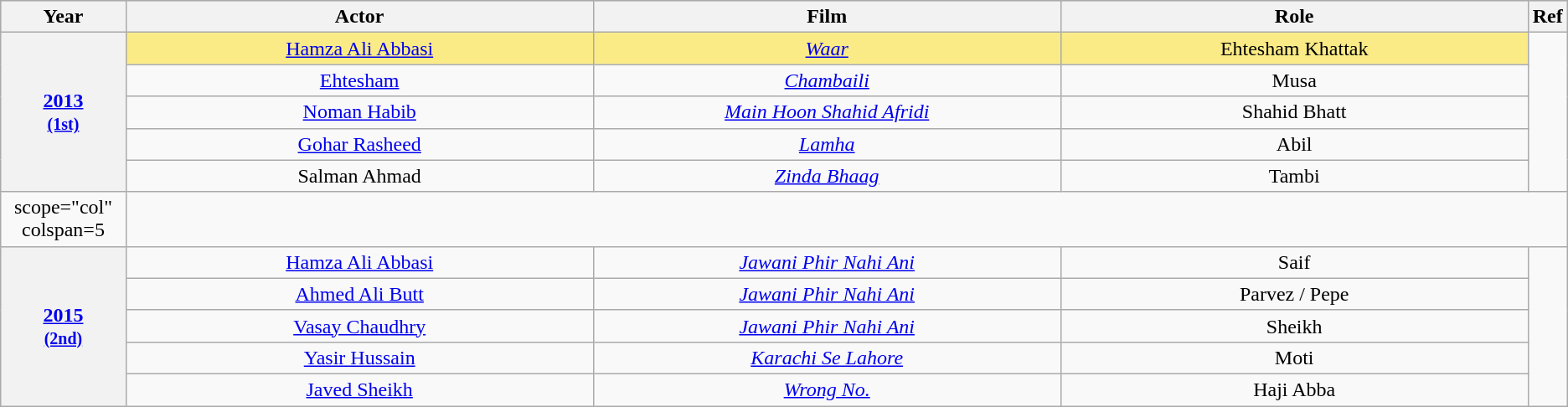<table class="wikitable" style="text-align:center;">
<tr style="background:#bebebe;">
<th scope="col" style="width:8%;">Year</th>
<th scope="col" style="width:30%;">Actor</th>
<th scope="col" style="width:30%;">Film</th>
<th scope="col" style="width:30%;">Role</th>
<th scope="col" style="width:2%;">Ref</th>
</tr>
<tr>
<th scope="row"  rowspan=5 style="text-align:center"><strong><a href='#'>2013</a></strong><br><small><a href='#'>(1st)</a></small></th>
<td style="background:#FAEB86"><a href='#'>Hamza Ali Abbasi</a></td>
<td style="background:#FAEB86"><em><a href='#'>Waar</a></em></td>
<td style="background:#FAEB86">Ehtesham Khattak</td>
<td rowspan=5></td>
</tr>
<tr>
<td><a href='#'>Ehtesham</a></td>
<td><em><a href='#'>Chambaili</a></em></td>
<td>Musa</td>
</tr>
<tr>
<td><a href='#'>Noman Habib</a></td>
<td><em><a href='#'>Main Hoon Shahid Afridi</a></em></td>
<td>Shahid Bhatt</td>
</tr>
<tr>
<td><a href='#'>Gohar Rasheed</a></td>
<td><em><a href='#'>Lamha</a></em></td>
<td>Abil</td>
</tr>
<tr>
<td>Salman Ahmad</td>
<td><em><a href='#'>Zinda Bhaag</a></em></td>
<td>Tambi</td>
</tr>
<tr>
<td>scope="col" colspan=5 </td>
</tr>
<tr>
<th scope="row"  rowspan=6 style="text-align:center"><strong><a href='#'>2015</a></strong><br><small><a href='#'>(2nd)</a></small></th>
<td><a href='#'>Hamza Ali Abbasi</a></td>
<td><em><a href='#'>Jawani Phir Nahi Ani</a></em></td>
<td>Saif</td>
<td rowspan=6></td>
</tr>
<tr>
<td><a href='#'>Ahmed Ali Butt</a></td>
<td><em><a href='#'>Jawani Phir Nahi Ani</a></em></td>
<td>Parvez / Pepe</td>
</tr>
<tr>
<td><a href='#'>Vasay Chaudhry</a></td>
<td><em><a href='#'>Jawani Phir Nahi Ani</a></em></td>
<td>Sheikh</td>
</tr>
<tr>
<td><a href='#'>Yasir Hussain</a></td>
<td><em><a href='#'>Karachi Se Lahore</a></em></td>
<td>Moti</td>
</tr>
<tr>
<td><a href='#'>Javed Sheikh</a></td>
<td><em><a href='#'>Wrong No.</a></em></td>
<td>Haji Abba</td>
</tr>
</table>
